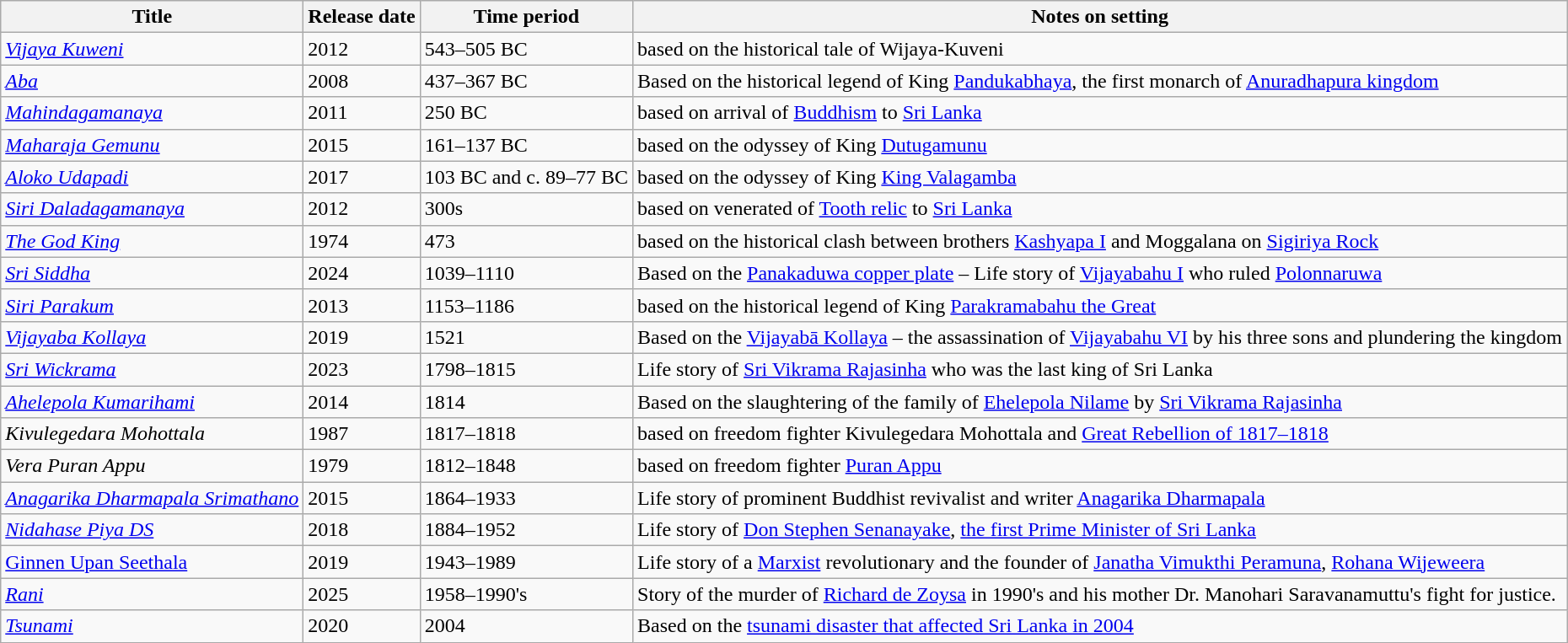<table class="wikitable sortable" border="1">
<tr>
<th scope="col">Title</th>
<th scope="col">Release date</th>
<th scope="col">Time period</th>
<th scope="col" class="unsortable">Notes on setting</th>
</tr>
<tr>
<td><em><a href='#'>Vijaya Kuweni</a></em></td>
<td>2012</td>
<td>543–505 BC</td>
<td>based on the historical tale of Wijaya-Kuveni</td>
</tr>
<tr>
<td><em><a href='#'>Aba</a></em></td>
<td>2008</td>
<td>437–367 BC</td>
<td>Based on the historical legend of King <a href='#'>Pandukabhaya</a>, the first monarch of <a href='#'>Anuradhapura kingdom</a></td>
</tr>
<tr>
<td><em><a href='#'>Mahindagamanaya</a></em></td>
<td>2011</td>
<td>250 BC</td>
<td>based on arrival of <a href='#'>Buddhism</a> to <a href='#'>Sri Lanka</a></td>
</tr>
<tr>
<td><em><a href='#'>Maharaja Gemunu</a></em></td>
<td>2015</td>
<td>161–137 BC</td>
<td>based on the odyssey of King <a href='#'>Dutugamunu</a></td>
</tr>
<tr>
<td><em><a href='#'>Aloko Udapadi</a></em></td>
<td>2017</td>
<td>103 BC and c. 89–77 BC</td>
<td>based on the odyssey of King <a href='#'>King Valagamba</a></td>
</tr>
<tr>
<td><em><a href='#'>Siri Daladagamanaya</a></em></td>
<td>2012</td>
<td>300s</td>
<td>based on venerated of <a href='#'>Tooth relic</a> to <a href='#'>Sri Lanka</a></td>
</tr>
<tr>
<td><em><a href='#'>The God King</a></em></td>
<td>1974</td>
<td>473</td>
<td>based on the historical clash between brothers <a href='#'>Kashyapa I</a> and Moggalana on <a href='#'>Sigiriya Rock</a></td>
</tr>
<tr>
<td><em><a href='#'>Sri Siddha</a></em></td>
<td>2024</td>
<td>1039–1110</td>
<td>Based on the <a href='#'>Panakaduwa copper plate</a> – Life story of <a href='#'>Vijayabahu I</a> who ruled <a href='#'>Polonnaruwa</a></td>
</tr>
<tr>
<td><em><a href='#'>Siri Parakum</a></em></td>
<td>2013</td>
<td>1153–1186</td>
<td>based on the historical legend of King <a href='#'>Parakramabahu the Great</a></td>
</tr>
<tr>
<td><em><a href='#'>Vijayaba Kollaya</a></em></td>
<td>2019</td>
<td>1521</td>
<td>Based on the <a href='#'>Vijayabā Kollaya</a> – the assassination of <a href='#'>Vijayabahu VI</a> by his three sons and plundering the kingdom</td>
</tr>
<tr>
<td><em><a href='#'>Sri Wickrama</a></em></td>
<td>2023</td>
<td>1798–1815</td>
<td>Life story of <a href='#'>Sri Vikrama Rajasinha</a> who was the last king of Sri Lanka</td>
</tr>
<tr>
<td><em><a href='#'>Ahelepola Kumarihami</a> </em></td>
<td>2014</td>
<td>1814</td>
<td>Based on the slaughtering of the family of <a href='#'>Ehelepola Nilame</a> by <a href='#'>Sri Vikrama Rajasinha</a></td>
</tr>
<tr>
<td><em>Kivulegedara Mohottala</em></td>
<td>1987</td>
<td>1817–1818</td>
<td>based on freedom fighter Kivulegedara Mohottala and <a href='#'>Great Rebellion of 1817–1818</a></td>
</tr>
<tr>
<td><em>Vera Puran Appu</em></td>
<td>1979</td>
<td>1812–1848</td>
<td>based on freedom fighter <a href='#'>Puran Appu</a></td>
</tr>
<tr>
<td><em><a href='#'>Anagarika Dharmapala Srimathano</a></em></td>
<td>2015</td>
<td>1864–1933</td>
<td>Life story of prominent Buddhist revivalist and writer <a href='#'>Anagarika Dharmapala</a></td>
</tr>
<tr>
<td><em><a href='#'>Nidahase Piya DS</a></em></td>
<td>2018</td>
<td>1884–1952</td>
<td>Life story of <a href='#'>Don Stephen Senanayake</a>, <a href='#'>the first Prime Minister of Sri Lanka</a></td>
</tr>
<tr>
<td><a href='#'>Ginnen Upan Seethala</a></td>
<td>2019</td>
<td>1943–1989</td>
<td>Life story of a <a href='#'>Marxist</a> revolutionary and the founder of <a href='#'>Janatha Vimukthi Peramuna</a>, <a href='#'>Rohana Wijeweera</a></td>
</tr>
<tr>
<td><a href='#'><em>Rani</em></a></td>
<td>2025</td>
<td>1958–1990's</td>
<td>Story of the murder of <a href='#'>Richard de Zoysa</a> in 1990's and his mother Dr. Manohari Saravanamuttu's fight for justice.</td>
</tr>
<tr>
<td><a href='#'><em>Tsunami</em></a></td>
<td>2020</td>
<td>2004</td>
<td>Based on the <a href='#'>tsunami disaster that affected Sri Lanka in 2004</a></td>
</tr>
</table>
